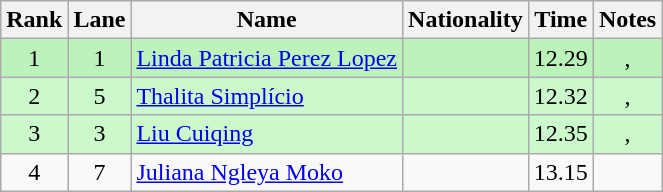<table class="wikitable sortable" style="text-align:center">
<tr>
<th>Rank</th>
<th>Lane</th>
<th>Name</th>
<th>Nationality</th>
<th>Time</th>
<th>Notes</th>
</tr>
<tr bgcolor=bbf3bb>
<td>1</td>
<td>1</td>
<td align="left"><a href='#'>Linda Patricia Perez Lopez</a></td>
<td align="left"></td>
<td>12.29</td>
<td>, </td>
</tr>
<tr bgcolor=ccf9cc>
<td>2</td>
<td>5</td>
<td align="left"><a href='#'>Thalita Simplício</a></td>
<td align="left"></td>
<td>12.32</td>
<td>, </td>
</tr>
<tr bgcolor=ccf9cc>
<td>3</td>
<td>3</td>
<td align="left"><a href='#'>Liu Cuiqing</a></td>
<td align="left"></td>
<td>12.35</td>
<td>, </td>
</tr>
<tr>
<td>4</td>
<td>7</td>
<td align="left"><a href='#'>Juliana Ngleya Moko</a></td>
<td align="left"></td>
<td>13.15</td>
<td></td>
</tr>
</table>
